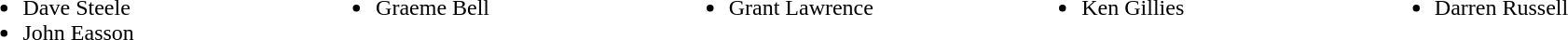<table style="width:100%;">
<tr>
<td style="vertical-align:top; width:20%;"><br><ul><li> Dave Steele</li><li> John Easson</li></ul></td>
<td style="vertical-align:top; width:20%;"><br><ul><li> Graeme Bell</li></ul></td>
<td style="vertical-align:top; width:20%;"><br><ul><li> Grant Lawrence</li></ul></td>
<td style="vertical-align:top; width:20%;"><br><ul><li> Ken Gillies</li></ul></td>
<td style="vertical-align:top; width:20%;"><br><ul><li> Darren Russell</li></ul></td>
</tr>
</table>
